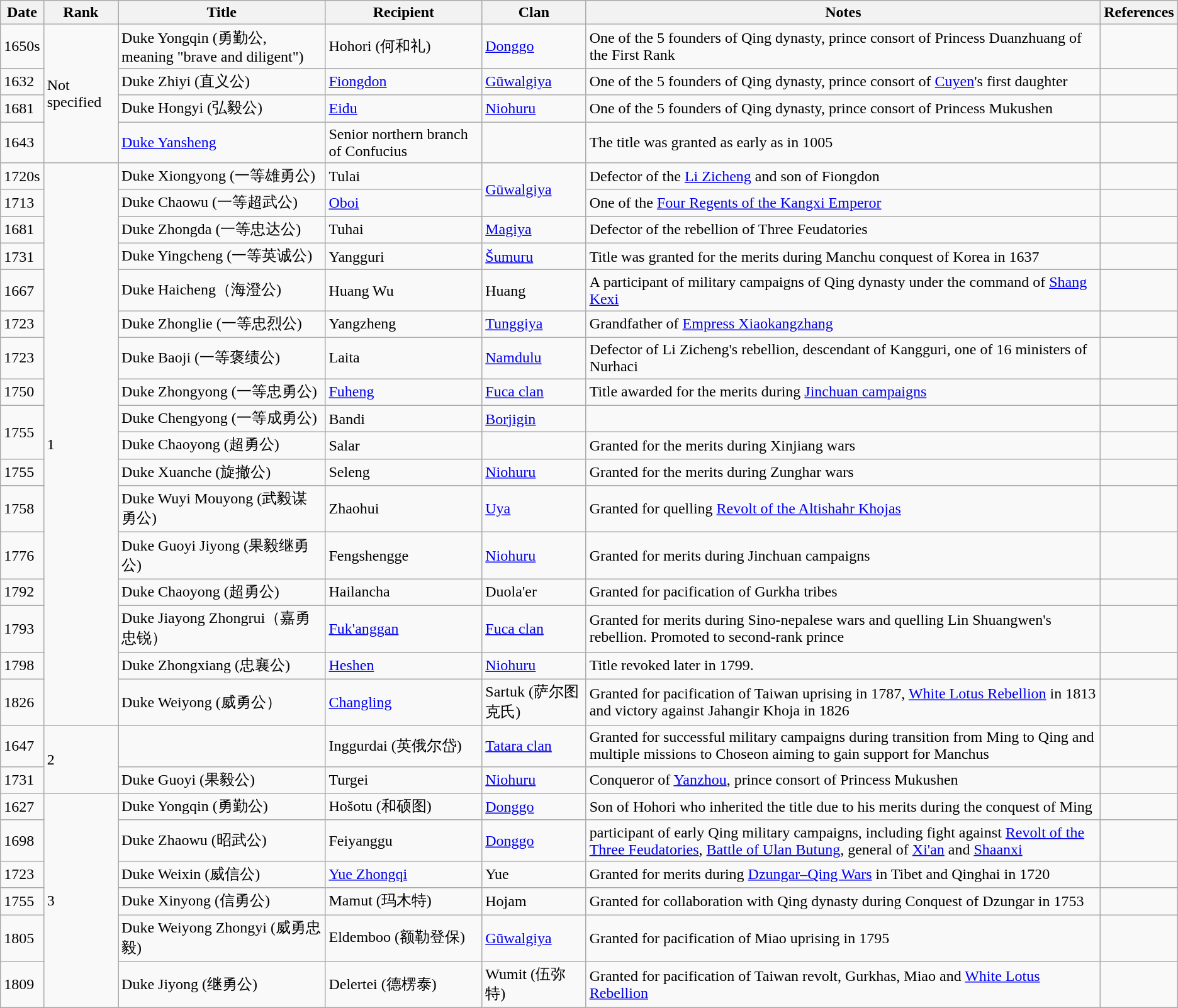<table class="wikitable">
<tr>
<th>Date</th>
<th>Rank</th>
<th>Title</th>
<th>Recipient</th>
<th>Clan</th>
<th>Notes</th>
<th>References</th>
</tr>
<tr>
<td>1650s</td>
<td rowspan="4">Not specified</td>
<td>Duke Yongqin (勇勤公, meaning "brave and diligent")</td>
<td>Hohori (何和礼)</td>
<td><a href='#'>Donggo</a></td>
<td>One of the 5 founders of Qing dynasty, prince consort of Princess Duanzhuang of the First Rank</td>
<td></td>
</tr>
<tr>
<td>1632</td>
<td>Duke Zhiyi (直义公)</td>
<td><a href='#'>Fiongdon</a></td>
<td><a href='#'>Gūwalgiya</a></td>
<td>One of the 5 founders of Qing dynasty, prince consort of <a href='#'>Cuyen</a>'s first daughter</td>
<td></td>
</tr>
<tr>
<td>1681</td>
<td>Duke Hongyi (弘毅公)</td>
<td><a href='#'>Eidu</a></td>
<td><a href='#'>Niohuru</a></td>
<td>One of the 5 founders of Qing dynasty, prince consort of Princess Mukushen</td>
<td></td>
</tr>
<tr>
<td>1643</td>
<td><a href='#'>Duke Yansheng</a></td>
<td>Senior northern branch of Confucius</td>
<td></td>
<td>The title was granted as early as in 1005</td>
<td></td>
</tr>
<tr>
<td>1720s</td>
<td rowspan="17">1</td>
<td>Duke Xiongyong (一等雄勇公)</td>
<td>Tulai</td>
<td rowspan="2"><a href='#'>Gūwalgiya</a></td>
<td>Defector of the <a href='#'>Li Zicheng</a> and son of Fiongdon</td>
<td></td>
</tr>
<tr>
<td>1713</td>
<td>Duke Chaowu (一等超武公)</td>
<td><a href='#'>Oboi</a></td>
<td>One of the <a href='#'>Four Regents of the Kangxi Emperor</a></td>
<td></td>
</tr>
<tr>
<td>1681</td>
<td>Duke Zhongda (一等忠达公)</td>
<td>Tuhai</td>
<td><a href='#'>Magiya</a></td>
<td>Defector of the rebellion of Three Feudatories</td>
<td></td>
</tr>
<tr>
<td>1731</td>
<td>Duke Yingcheng (一等英诚公)</td>
<td>Yangguri</td>
<td><a href='#'>Šumuru</a></td>
<td>Title was granted for the merits during Manchu conquest of Korea in 1637</td>
<td></td>
</tr>
<tr>
<td>1667</td>
<td>Duke Haicheng（海澄公)</td>
<td>Huang Wu</td>
<td>Huang</td>
<td>A participant of military campaigns of Qing dynasty under the command of <a href='#'>Shang Kexi</a></td>
<td></td>
</tr>
<tr>
<td>1723</td>
<td>Duke Zhonglie (一等忠烈公)</td>
<td>Yangzheng</td>
<td><a href='#'>Tunggiya</a></td>
<td>Grandfather of <a href='#'>Empress Xiaokangzhang</a></td>
<td></td>
</tr>
<tr>
<td>1723</td>
<td>Duke Baoji (一等褒绩公)</td>
<td>Laita</td>
<td><a href='#'>Namdulu</a></td>
<td>Defector of Li Zicheng's rebellion, descendant of Kangguri, one of 16 ministers of Nurhaci</td>
<td></td>
</tr>
<tr>
<td>1750</td>
<td>Duke Zhongyong (一等忠勇公)</td>
<td><a href='#'>Fuheng</a></td>
<td><a href='#'>Fuca clan</a></td>
<td>Title awarded for the merits during <a href='#'>Jinchuan campaigns</a></td>
<td></td>
</tr>
<tr>
<td rowspan="2">1755</td>
<td>Duke Chengyong (一等成勇公)</td>
<td>Bandi</td>
<td><a href='#'>Borjigin</a></td>
<td></td>
<td></td>
</tr>
<tr>
<td>Duke Chaoyong (超勇公)</td>
<td>Salar</td>
<td></td>
<td>Granted for the merits during Xinjiang wars</td>
<td></td>
</tr>
<tr>
<td>1755</td>
<td>Duke Xuanche (旋撤公)</td>
<td>Seleng</td>
<td><a href='#'>Niohuru</a></td>
<td>Granted for the merits during Zunghar wars</td>
<td></td>
</tr>
<tr>
<td>1758</td>
<td>Duke Wuyi Mouyong (武毅谋勇公)</td>
<td>Zhaohui</td>
<td><a href='#'>Uya</a></td>
<td>Granted for quelling <a href='#'>Revolt of the Altishahr Khojas</a></td>
<td></td>
</tr>
<tr>
<td>1776</td>
<td>Duke Guoyi Jiyong (果毅继勇公)</td>
<td>Fengshengge</td>
<td><a href='#'>Niohuru</a></td>
<td>Granted for merits during Jinchuan campaigns</td>
<td></td>
</tr>
<tr>
<td>1792</td>
<td>Duke Chaoyong (超勇公)</td>
<td>Hailancha</td>
<td>Duola'er</td>
<td>Granted for pacification of Gurkha tribes</td>
<td></td>
</tr>
<tr>
<td>1793</td>
<td>Duke Jiayong Zhongrui（嘉勇忠锐）</td>
<td><a href='#'>Fuk'anggan</a></td>
<td><a href='#'>Fuca clan</a></td>
<td>Granted for merits during Sino-nepalese wars and quelling Lin Shuangwen's rebellion. Promoted to second-rank prince</td>
<td></td>
</tr>
<tr>
<td>1798</td>
<td>Duke Zhongxiang (忠襄公)</td>
<td><a href='#'>Heshen</a></td>
<td><a href='#'>Niohuru</a></td>
<td>Title revoked later in 1799.</td>
<td></td>
</tr>
<tr>
<td>1826</td>
<td>Duke Weiyong (威勇公）</td>
<td><a href='#'>Changling</a></td>
<td>Sartuk (萨尔图克氏)</td>
<td>Granted for pacification of Taiwan uprising in 1787, <a href='#'>White Lotus Rebellion</a> in 1813 and victory against Jahangir Khoja in 1826</td>
<td></td>
</tr>
<tr>
<td>1647</td>
<td rowspan="2">2</td>
<td></td>
<td>Inggurdai (英俄尔岱)</td>
<td><a href='#'>Tatara clan</a></td>
<td>Granted for successful military campaigns during transition from Ming to Qing and multiple missions to Choseon aiming to gain support for Manchus</td>
<td></td>
</tr>
<tr>
<td>1731</td>
<td>Duke Guoyi (果毅公)</td>
<td>Turgei</td>
<td><a href='#'>Niohuru</a></td>
<td>Conqueror of <a href='#'>Yanzhou</a>, prince consort of Princess Mukushen</td>
<td></td>
</tr>
<tr>
<td>1627</td>
<td rowspan="6">3</td>
<td>Duke Yongqin (勇勤公)</td>
<td>Hošotu (和硕图)</td>
<td><a href='#'>Donggo</a></td>
<td>Son of Hohori who inherited the title due to his merits during the conquest of Ming</td>
<td></td>
</tr>
<tr>
<td>1698</td>
<td>Duke Zhaowu (昭武公)</td>
<td>Feiyanggu</td>
<td><a href='#'>Donggo</a></td>
<td>participant of early Qing military campaigns, including fight against <a href='#'>Revolt of the Three Feudatories</a>, <a href='#'>Battle of Ulan Butung</a>, general of <a href='#'>Xi'an</a> and <a href='#'>Shaanxi</a></td>
<td></td>
</tr>
<tr>
<td>1723</td>
<td>Duke Weixin (威信公)</td>
<td><a href='#'>Yue Zhongqi</a></td>
<td>Yue</td>
<td>Granted for merits during <a href='#'>Dzungar–Qing Wars</a> in Tibet and Qinghai in 1720</td>
<td></td>
</tr>
<tr>
<td>1755</td>
<td>Duke Xinyong (信勇公)</td>
<td>Mamut (玛木特)</td>
<td>Hojam</td>
<td>Granted for collaboration with Qing dynasty during Conquest of Dzungar in 1753</td>
<td></td>
</tr>
<tr>
<td>1805</td>
<td>Duke Weiyong Zhongyi (威勇忠毅)</td>
<td>Eldemboo (额勒登保)</td>
<td><a href='#'>Gūwalgiya</a></td>
<td>Granted for pacification of Miao uprising in 1795</td>
<td></td>
</tr>
<tr>
<td>1809</td>
<td>Duke Jiyong (继勇公)</td>
<td>Delertei (德楞泰)</td>
<td>Wumit (伍弥特)</td>
<td>Granted for pacification of Taiwan revolt, Gurkhas, Miao and <a href='#'>White Lotus Rebellion</a></td>
<td></td>
</tr>
</table>
